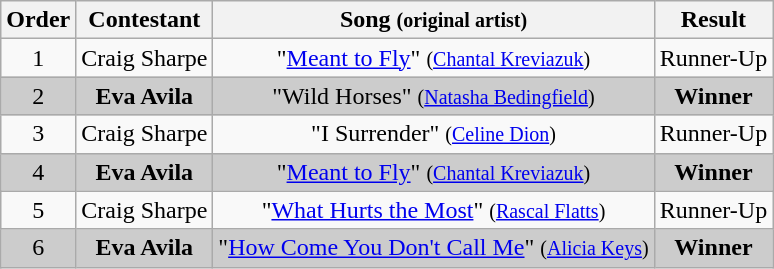<table class="wikitable plainrowheaders" style="text-align:center;">
<tr>
<th>Order</th>
<th>Contestant</th>
<th>Song <small>(original artist)</small></th>
<th>Result</th>
</tr>
<tr>
<td>1</td>
<td>Craig Sharpe</td>
<td>"<a href='#'>Meant to Fly</a>" <small>(<a href='#'>Chantal Kreviazuk</a>)</small></td>
<td>Runner-Up</td>
</tr>
<tr style="background:#ccc;">
<td>2</td>
<td><strong>Eva Avila</strong></td>
<td>"Wild Horses" <small>(<a href='#'>Natasha Bedingfield</a>)</small></td>
<td><strong>Winner</strong></td>
</tr>
<tr>
<td>3</td>
<td>Craig Sharpe</td>
<td>"I Surrender" <small>(<a href='#'>Celine Dion</a>)</small></td>
<td>Runner-Up</td>
</tr>
<tr style="background:#ccc;">
<td>4</td>
<td><strong>Eva Avila</strong></td>
<td>"<a href='#'>Meant to Fly</a>" <small>(<a href='#'>Chantal Kreviazuk</a>)</small></td>
<td><strong>Winner</strong></td>
</tr>
<tr>
<td>5</td>
<td>Craig Sharpe</td>
<td>"<a href='#'>What Hurts the Most</a>" <small>(<a href='#'>Rascal Flatts</a>)</small></td>
<td>Runner-Up</td>
</tr>
<tr style="background:#ccc;">
<td>6</td>
<td><strong>Eva Avila</strong></td>
<td>"<a href='#'>How Come You Don't Call Me</a>" <small>(<a href='#'>Alicia Keys</a>)</small></td>
<td><strong>Winner</strong></td>
</tr>
</table>
